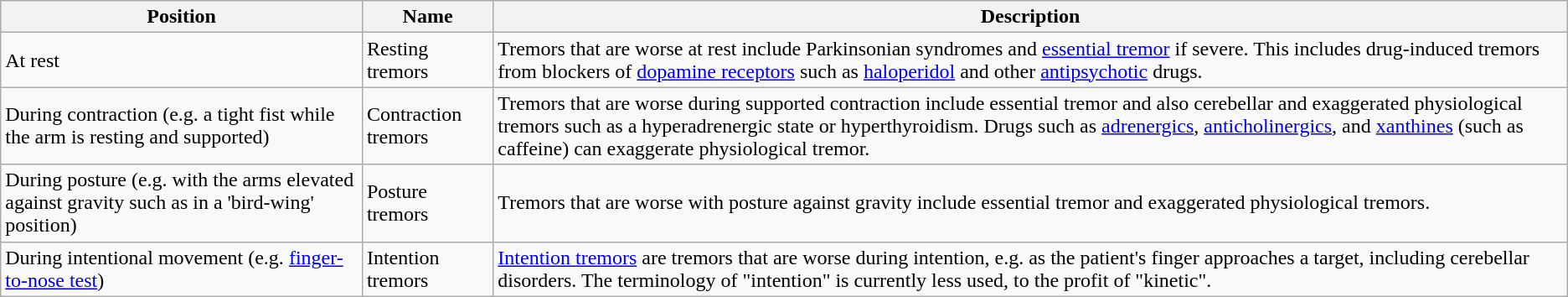<table class="wikitable">
<tr>
<th>Position</th>
<th>Name</th>
<th>Description</th>
</tr>
<tr>
<td>At rest</td>
<td>Resting tremors</td>
<td>Tremors that are worse at rest include Parkinsonian syndromes and <a href='#'>essential tremor</a> if severe. This includes drug-induced tremors from blockers of <a href='#'>dopamine receptors</a> such as <a href='#'>haloperidol</a> and other <a href='#'>antipsychotic</a> drugs.</td>
</tr>
<tr>
<td>During contraction (e.g. a tight fist while the arm is resting and supported)</td>
<td>Contraction tremors</td>
<td>Tremors that are worse during supported contraction include essential tremor and also cerebellar and exaggerated physiological tremors such as a hyperadrenergic state or hyperthyroidism. Drugs such as <a href='#'>adrenergics</a>, <a href='#'>anticholinergics</a>, and <a href='#'>xanthines</a> (such as caffeine) can exaggerate physiological tremor.</td>
</tr>
<tr>
<td>During posture (e.g. with the arms elevated against gravity such as in a 'bird-wing' position)</td>
<td>Posture tremors</td>
<td>Tremors that are worse with posture against gravity include essential tremor and exaggerated physiological tremors.</td>
</tr>
<tr>
<td>During intentional movement (e.g. <a href='#'>finger-to-nose test</a>)</td>
<td>Intention tremors</td>
<td><a href='#'>Intention tremors</a> are tremors that are worse during intention, e.g. as the patient's finger approaches a target, including cerebellar disorders. The terminology of "intention" is currently less used, to the profit of "kinetic".</td>
</tr>
</table>
